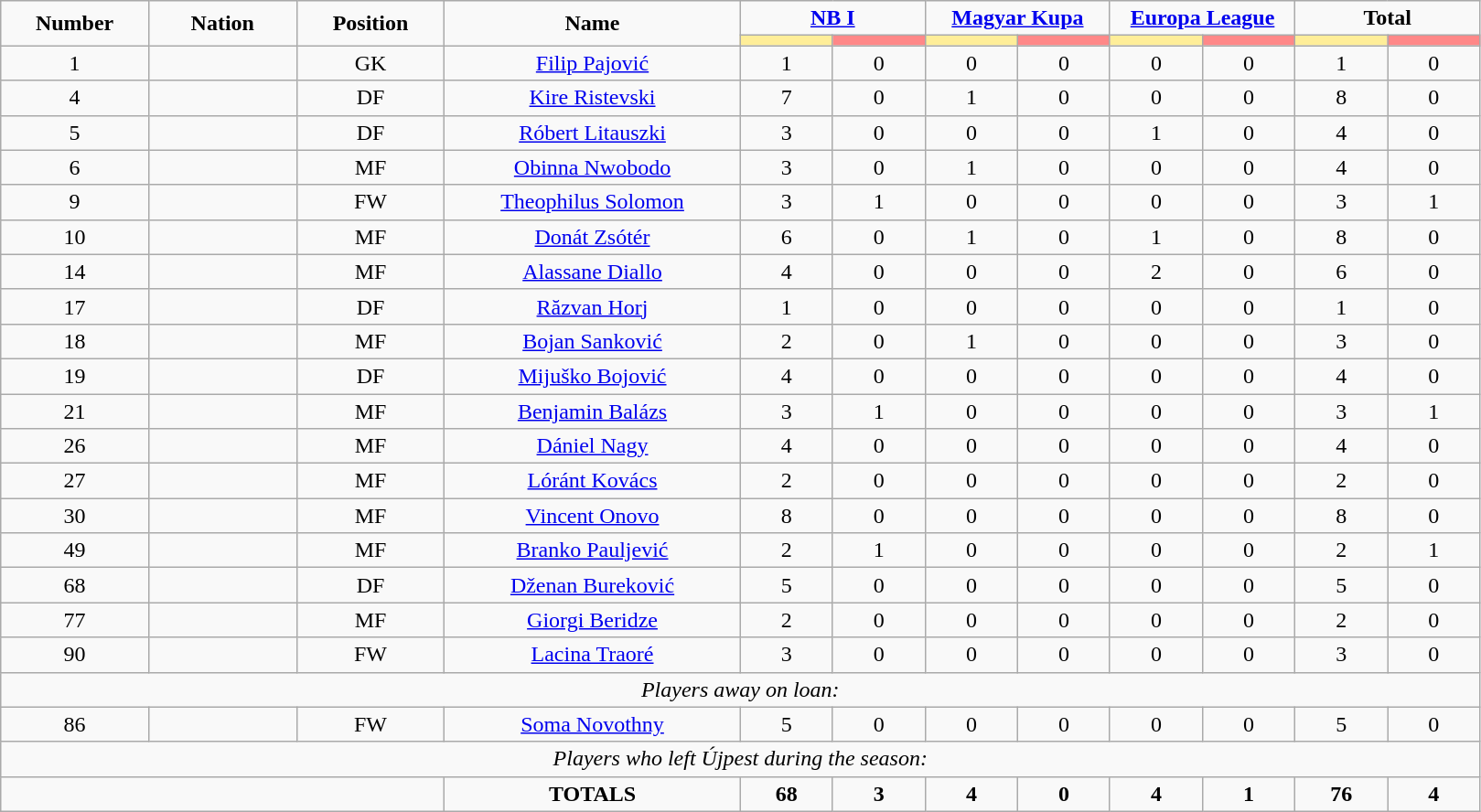<table class="wikitable" style="font-size: 100%; text-align: center;">
<tr>
<td rowspan="2" width="10%" align="center"><strong>Number</strong></td>
<td rowspan="2" width="10%" align="center"><strong>Nation</strong></td>
<td rowspan="2" width="10%" align="center"><strong>Position</strong></td>
<td rowspan="2" width="20%" align="center"><strong>Name</strong></td>
<td colspan="2" align="center"><strong><a href='#'>NB I</a></strong></td>
<td colspan="2" align="center"><strong><a href='#'>Magyar Kupa</a></strong></td>
<td colspan="2" align="center"><strong><a href='#'>Europa League</a></strong></td>
<td colspan="2" align="center"><strong>Total</strong></td>
</tr>
<tr>
<th width=60 style="background: #FFEE99"></th>
<th width=60 style="background: #FF8888"></th>
<th width=60 style="background: #FFEE99"></th>
<th width=60 style="background: #FF8888"></th>
<th width=60 style="background: #FFEE99"></th>
<th width=60 style="background: #FF8888"></th>
<th width=60 style="background: #FFEE99"></th>
<th width=60 style="background: #FF8888"></th>
</tr>
<tr>
<td>1</td>
<td></td>
<td>GK</td>
<td><a href='#'>Filip Pajović</a></td>
<td>1</td>
<td>0</td>
<td>0</td>
<td>0</td>
<td>0</td>
<td>0</td>
<td>1</td>
<td>0</td>
</tr>
<tr>
<td>4</td>
<td></td>
<td>DF</td>
<td><a href='#'>Kire Ristevski</a></td>
<td>7</td>
<td>0</td>
<td>1</td>
<td>0</td>
<td>0</td>
<td>0</td>
<td>8</td>
<td>0</td>
</tr>
<tr>
<td>5</td>
<td></td>
<td>DF</td>
<td><a href='#'>Róbert Litauszki</a></td>
<td>3</td>
<td>0</td>
<td>0</td>
<td>0</td>
<td>1</td>
<td>0</td>
<td>4</td>
<td>0</td>
</tr>
<tr>
<td>6</td>
<td></td>
<td>MF</td>
<td><a href='#'>Obinna Nwobodo</a></td>
<td>3</td>
<td>0</td>
<td>1</td>
<td>0</td>
<td>0</td>
<td>0</td>
<td>4</td>
<td>0</td>
</tr>
<tr>
<td>9</td>
<td></td>
<td>FW</td>
<td><a href='#'>Theophilus Solomon</a></td>
<td>3</td>
<td>1</td>
<td>0</td>
<td>0</td>
<td>0</td>
<td>0</td>
<td>3</td>
<td>1</td>
</tr>
<tr>
<td>10</td>
<td></td>
<td>MF</td>
<td><a href='#'>Donát Zsótér</a></td>
<td>6</td>
<td>0</td>
<td>1</td>
<td>0</td>
<td>1</td>
<td>0</td>
<td>8</td>
<td>0</td>
</tr>
<tr>
<td>14</td>
<td></td>
<td>MF</td>
<td><a href='#'>Alassane Diallo</a></td>
<td>4</td>
<td>0</td>
<td>0</td>
<td>0</td>
<td>2</td>
<td>0</td>
<td>6</td>
<td>0</td>
</tr>
<tr>
<td>17</td>
<td></td>
<td>DF</td>
<td><a href='#'>Răzvan Horj</a></td>
<td>1</td>
<td>0</td>
<td>0</td>
<td>0</td>
<td>0</td>
<td>0</td>
<td>1</td>
<td>0</td>
</tr>
<tr>
<td>18</td>
<td></td>
<td>MF</td>
<td><a href='#'>Bojan Sanković</a></td>
<td>2</td>
<td>0</td>
<td>1</td>
<td>0</td>
<td>0</td>
<td>0</td>
<td>3</td>
<td>0</td>
</tr>
<tr>
<td>19</td>
<td></td>
<td>DF</td>
<td><a href='#'>Mijuško Bojović</a></td>
<td>4</td>
<td>0</td>
<td>0</td>
<td>0</td>
<td>0</td>
<td>0</td>
<td>4</td>
<td>0</td>
</tr>
<tr>
<td>21</td>
<td></td>
<td>MF</td>
<td><a href='#'>Benjamin Balázs</a></td>
<td>3</td>
<td>1</td>
<td>0</td>
<td>0</td>
<td>0</td>
<td>0</td>
<td>3</td>
<td>1</td>
</tr>
<tr>
<td>26</td>
<td></td>
<td>MF</td>
<td><a href='#'>Dániel Nagy</a></td>
<td>4</td>
<td>0</td>
<td>0</td>
<td>0</td>
<td>0</td>
<td>0</td>
<td>4</td>
<td>0</td>
</tr>
<tr>
<td>27</td>
<td></td>
<td>MF</td>
<td><a href='#'>Lóránt Kovács</a></td>
<td>2</td>
<td>0</td>
<td>0</td>
<td>0</td>
<td>0</td>
<td>0</td>
<td>2</td>
<td>0</td>
</tr>
<tr>
<td>30</td>
<td></td>
<td>MF</td>
<td><a href='#'>Vincent Onovo</a></td>
<td>8</td>
<td>0</td>
<td>0</td>
<td>0</td>
<td>0</td>
<td>0</td>
<td>8</td>
<td>0</td>
</tr>
<tr>
<td>49</td>
<td></td>
<td>MF</td>
<td><a href='#'>Branko Pauljević</a></td>
<td>2</td>
<td>1</td>
<td>0</td>
<td>0</td>
<td>0</td>
<td>0</td>
<td>2</td>
<td>1</td>
</tr>
<tr>
<td>68</td>
<td></td>
<td>DF</td>
<td><a href='#'>Dženan Bureković</a></td>
<td>5</td>
<td>0</td>
<td>0</td>
<td>0</td>
<td>0</td>
<td>0</td>
<td>5</td>
<td>0</td>
</tr>
<tr>
<td>77</td>
<td></td>
<td>MF</td>
<td><a href='#'>Giorgi Beridze</a></td>
<td>2</td>
<td>0</td>
<td>0</td>
<td>0</td>
<td>0</td>
<td>0</td>
<td>2</td>
<td>0</td>
</tr>
<tr>
<td>90</td>
<td></td>
<td>FW</td>
<td><a href='#'>Lacina Traoré</a></td>
<td>3</td>
<td>0</td>
<td>0</td>
<td>0</td>
<td>0</td>
<td>0</td>
<td>3</td>
<td>0</td>
</tr>
<tr>
<td colspan="14"><em>Players away on loan:</em></td>
</tr>
<tr>
<td>86</td>
<td></td>
<td>FW</td>
<td><a href='#'>Soma Novothny</a></td>
<td>5</td>
<td>0</td>
<td>0</td>
<td>0</td>
<td>0</td>
<td>0</td>
<td>5</td>
<td>0</td>
</tr>
<tr>
<td colspan="14"><em>Players who left Újpest during the season:</em></td>
</tr>
<tr>
<td colspan="3"></td>
<td><strong>TOTALS</strong></td>
<td><strong>68</strong></td>
<td><strong>3</strong></td>
<td><strong>4</strong></td>
<td><strong>0</strong></td>
<td><strong>4</strong></td>
<td><strong>1</strong></td>
<td><strong>76</strong></td>
<td><strong>4</strong></td>
</tr>
</table>
